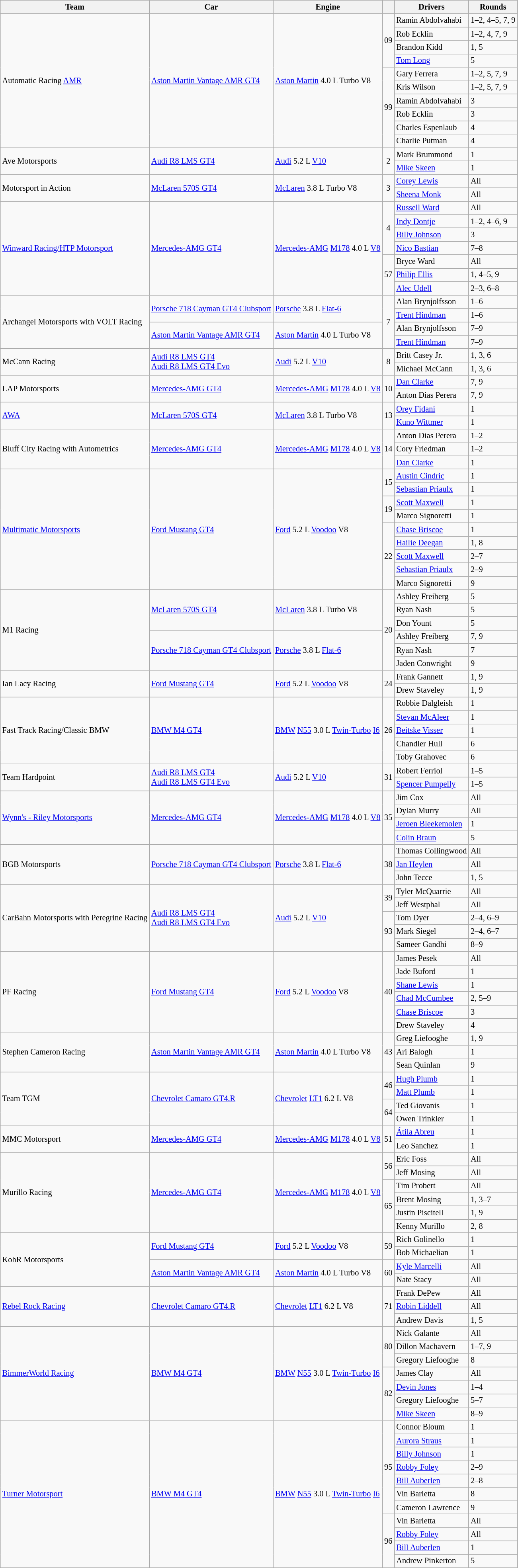<table class="wikitable" style="font-size: 85%">
<tr>
<th>Team</th>
<th>Car</th>
<th>Engine</th>
<th></th>
<th>Drivers</th>
<th>Rounds</th>
</tr>
<tr>
<td rowspan=10> Automatic Racing <a href='#'>AMR</a></td>
<td rowspan=10><a href='#'>Aston Martin Vantage AMR GT4</a></td>
<td rowspan=10><a href='#'>Aston Martin</a> 4.0 L Turbo V8</td>
<td rowspan=4 align="center">09</td>
<td> Ramin Abdolvahabi</td>
<td>1–2, 4–5, 7, 9</td>
</tr>
<tr>
<td> Rob Ecklin</td>
<td>1–2, 4, 7, 9</td>
</tr>
<tr>
<td> Brandon Kidd</td>
<td>1, 5</td>
</tr>
<tr>
<td> <a href='#'>Tom Long</a></td>
<td>5</td>
</tr>
<tr>
<td rowspan=6 align="center">99</td>
<td> Gary Ferrera</td>
<td>1–2, 5, 7, 9</td>
</tr>
<tr>
<td> Kris Wilson</td>
<td>1–2, 5, 7, 9</td>
</tr>
<tr>
<td> Ramin Abdolvahabi</td>
<td>3</td>
</tr>
<tr>
<td> Rob Ecklin</td>
<td>3</td>
</tr>
<tr>
<td> Charles Espenlaub</td>
<td>4</td>
</tr>
<tr>
<td> Charlie Putman</td>
<td>4</td>
</tr>
<tr>
<td rowspan=2> Ave Motorsports</td>
<td rowspan=2><a href='#'>Audi R8 LMS GT4</a></td>
<td rowspan=2><a href='#'>Audi</a> 5.2 L <a href='#'>V10</a></td>
<td rowspan=2 align="center">2</td>
<td> Mark Brummond</td>
<td>1</td>
</tr>
<tr>
<td> <a href='#'>Mike Skeen</a></td>
<td>1</td>
</tr>
<tr>
<td rowspan=2> Motorsport in Action</td>
<td rowspan=2><a href='#'>McLaren 570S GT4</a></td>
<td rowspan=2><a href='#'>McLaren</a> 3.8 L Turbo V8</td>
<td rowspan=2 align="center">3</td>
<td> <a href='#'>Corey Lewis</a></td>
<td>All</td>
</tr>
<tr>
<td> <a href='#'>Sheena Monk</a></td>
<td>All</td>
</tr>
<tr>
<td rowspan=7> <a href='#'>Winward Racing/HTP Motorsport</a></td>
<td rowspan=7><a href='#'>Mercedes-AMG GT4</a></td>
<td rowspan=7><a href='#'>Mercedes-AMG</a> <a href='#'>M178</a> 4.0 L <a href='#'>V8</a></td>
<td rowspan=4 align="center">4</td>
<td> <a href='#'>Russell Ward</a></td>
<td>All</td>
</tr>
<tr>
<td> <a href='#'>Indy Dontje</a></td>
<td>1–2, 4–6, 9</td>
</tr>
<tr>
<td> <a href='#'>Billy Johnson</a></td>
<td>3</td>
</tr>
<tr>
<td> <a href='#'>Nico Bastian</a></td>
<td>7–8</td>
</tr>
<tr>
<td rowspan=3 align="center">57</td>
<td> Bryce Ward</td>
<td>All</td>
</tr>
<tr>
<td> <a href='#'>Philip Ellis</a></td>
<td>1, 4–5, 9</td>
</tr>
<tr>
<td> <a href='#'>Alec Udell</a></td>
<td>2–3, 6–8</td>
</tr>
<tr>
<td rowspan=4> Archangel Motorsports with VOLT Racing</td>
<td rowspan=2><a href='#'>Porsche 718 Cayman GT4 Clubsport</a></td>
<td rowspan=2><a href='#'>Porsche</a> 3.8 L <a href='#'>Flat-6</a></td>
<td rowspan=4 align="center">7</td>
<td> Alan Brynjolfsson</td>
<td>1–6</td>
</tr>
<tr>
<td> <a href='#'>Trent Hindman</a></td>
<td>1–6</td>
</tr>
<tr>
<td rowspan=2><a href='#'>Aston Martin Vantage AMR GT4</a></td>
<td rowspan=2><a href='#'>Aston Martin</a> 4.0 L Turbo V8</td>
<td> Alan Brynjolfsson</td>
<td>7–9</td>
</tr>
<tr>
<td> <a href='#'>Trent Hindman</a></td>
<td>7–9</td>
</tr>
<tr>
<td rowspan=2> McCann Racing</td>
<td rowspan=2><a href='#'>Audi R8 LMS GT4</a> <small></small> <br><a href='#'>Audi R8 LMS GT4 Evo</a> <small></small></td>
<td rowspan=2><a href='#'>Audi</a> 5.2 L <a href='#'>V10</a></td>
<td rowspan=2 align="center">8</td>
<td> Britt Casey Jr.</td>
<td>1, 3, 6</td>
</tr>
<tr>
<td> Michael McCann</td>
<td>1, 3, 6</td>
</tr>
<tr>
<td rowspan=2> LAP Motorsports</td>
<td rowspan=2><a href='#'>Mercedes-AMG GT4</a></td>
<td rowspan=2><a href='#'>Mercedes-AMG</a> <a href='#'>M178</a> 4.0 L <a href='#'>V8</a></td>
<td rowspan=2 align="center">10</td>
<td> <a href='#'>Dan Clarke</a></td>
<td>7, 9</td>
</tr>
<tr>
<td> Anton Dias Perera</td>
<td>7, 9</td>
</tr>
<tr>
<td rowspan=2> <a href='#'>AWA</a></td>
<td rowspan=2><a href='#'>McLaren 570S GT4</a></td>
<td rowspan=2><a href='#'>McLaren</a> 3.8 L Turbo V8</td>
<td rowspan=2 align="center">13</td>
<td> <a href='#'>Orey Fidani</a></td>
<td>1</td>
</tr>
<tr>
<td> <a href='#'>Kuno Wittmer</a></td>
<td>1</td>
</tr>
<tr>
<td rowspan=3> Bluff City Racing with Autometrics</td>
<td rowspan=3><a href='#'>Mercedes-AMG GT4</a></td>
<td rowspan=3><a href='#'>Mercedes-AMG</a> <a href='#'>M178</a> 4.0 L <a href='#'>V8</a></td>
<td rowspan=3 align="center">14</td>
<td> Anton Dias Perera</td>
<td>1–2</td>
</tr>
<tr>
<td> Cory Friedman</td>
<td>1–2</td>
</tr>
<tr>
<td> <a href='#'>Dan Clarke</a></td>
<td>1</td>
</tr>
<tr>
<td rowspan=9> <a href='#'>Multimatic Motorsports</a></td>
<td rowspan=9><a href='#'>Ford Mustang GT4</a></td>
<td rowspan=9><a href='#'>Ford</a> 5.2 L <a href='#'>Voodoo</a> V8</td>
<td rowspan=2 align="center">15</td>
<td> <a href='#'>Austin Cindric</a></td>
<td>1</td>
</tr>
<tr>
<td> <a href='#'>Sebastian Priaulx</a></td>
<td>1</td>
</tr>
<tr>
<td rowspan=2 align="center">19</td>
<td> <a href='#'>Scott Maxwell</a></td>
<td>1</td>
</tr>
<tr>
<td> Marco Signoretti</td>
<td>1</td>
</tr>
<tr>
<td rowspan=5 align="center">22</td>
<td> <a href='#'>Chase Briscoe</a></td>
<td>1</td>
</tr>
<tr>
<td> <a href='#'>Hailie Deegan</a></td>
<td>1, 8</td>
</tr>
<tr>
<td> <a href='#'>Scott Maxwell</a></td>
<td>2–7</td>
</tr>
<tr>
<td> <a href='#'>Sebastian Priaulx</a></td>
<td>2–9</td>
</tr>
<tr>
<td> Marco Signoretti</td>
<td>9</td>
</tr>
<tr>
<td rowspan="6"> M1 Racing</td>
<td rowspan=3><a href='#'>McLaren 570S GT4</a></td>
<td rowspan=3><a href='#'>McLaren</a> 3.8 L Turbo V8</td>
<td rowspan="6" align="center">20</td>
<td> Ashley Freiberg</td>
<td>5</td>
</tr>
<tr>
<td> Ryan Nash</td>
<td>5</td>
</tr>
<tr>
<td> Don Yount</td>
<td>5</td>
</tr>
<tr>
<td rowspan="3"><a href='#'>Porsche 718 Cayman GT4 Clubsport</a></td>
<td rowspan="3"><a href='#'>Porsche</a> 3.8 L <a href='#'>Flat-6</a></td>
<td> Ashley Freiberg</td>
<td>7, 9</td>
</tr>
<tr>
<td> Ryan Nash</td>
<td>7</td>
</tr>
<tr>
<td> Jaden Conwright</td>
<td>9</td>
</tr>
<tr>
<td rowspan=2> Ian Lacy Racing</td>
<td rowspan=2><a href='#'>Ford Mustang GT4</a></td>
<td rowspan=2><a href='#'>Ford</a> 5.2 L <a href='#'>Voodoo</a> V8</td>
<td rowspan=2 align="center">24</td>
<td> Frank Gannett</td>
<td>1, 9</td>
</tr>
<tr>
<td> Drew Staveley</td>
<td>1, 9</td>
</tr>
<tr>
<td rowspan=5> Fast Track Racing/Classic BMW</td>
<td rowspan=5><a href='#'>BMW M4 GT4</a></td>
<td rowspan=5><a href='#'>BMW</a> <a href='#'>N55</a> 3.0 L <a href='#'>Twin-Turbo</a> <a href='#'>I6</a></td>
<td rowspan=5 align="center">26</td>
<td> Robbie Dalgleish</td>
<td>1</td>
</tr>
<tr>
<td> <a href='#'>Stevan McAleer</a></td>
<td>1</td>
</tr>
<tr>
<td> <a href='#'>Beitske Visser</a></td>
<td>1</td>
</tr>
<tr>
<td> Chandler Hull</td>
<td>6</td>
</tr>
<tr>
<td> Toby Grahovec</td>
<td>6</td>
</tr>
<tr>
<td rowspan=2> Team Hardpoint</td>
<td rowspan=2><a href='#'>Audi R8 LMS GT4</a> <small></small> <br><a href='#'>Audi R8 LMS GT4 Evo</a> <small></small></td>
<td rowspan=2><a href='#'>Audi</a> 5.2 L <a href='#'>V10</a></td>
<td rowspan=2 align="center">31</td>
<td> Robert Ferriol</td>
<td>1–5</td>
</tr>
<tr>
<td> <a href='#'>Spencer Pumpelly</a></td>
<td>1–5</td>
</tr>
<tr>
<td rowspan=4> <a href='#'>Wynn's - Riley Motorsports</a></td>
<td rowspan=4><a href='#'>Mercedes-AMG GT4</a></td>
<td rowspan=4><a href='#'>Mercedes-AMG</a> <a href='#'>M178</a> 4.0 L <a href='#'>V8</a></td>
<td rowspan=4 align="center">35</td>
<td> Jim Cox</td>
<td>All</td>
</tr>
<tr>
<td> Dylan Murry</td>
<td>All</td>
</tr>
<tr>
<td> <a href='#'>Jeroen Bleekemolen</a></td>
<td>1</td>
</tr>
<tr>
<td> <a href='#'>Colin Braun</a></td>
<td>5</td>
</tr>
<tr>
<td rowspan=3> BGB Motorsports</td>
<td rowspan=3><a href='#'>Porsche 718 Cayman GT4 Clubsport</a></td>
<td rowspan=3><a href='#'>Porsche</a> 3.8 L <a href='#'>Flat-6</a></td>
<td rowspan=3 align="center">38</td>
<td> Thomas Collingwood</td>
<td>All</td>
</tr>
<tr>
<td> <a href='#'>Jan Heylen</a></td>
<td>All</td>
</tr>
<tr>
<td> John Tecce</td>
<td>1, 5</td>
</tr>
<tr>
<td rowspan=5> CarBahn Motorsports with Peregrine Racing</td>
<td rowspan=5><a href='#'>Audi R8 LMS GT4</a> <small></small> <br><a href='#'>Audi R8 LMS GT4 Evo</a> <small></small></td>
<td rowspan=5><a href='#'>Audi</a> 5.2 L <a href='#'>V10</a></td>
<td rowspan=2 align="center">39</td>
<td> Tyler McQuarrie</td>
<td>All</td>
</tr>
<tr>
<td> Jeff Westphal</td>
<td>All</td>
</tr>
<tr>
<td rowspan=3 align="center">93</td>
<td> Tom Dyer</td>
<td>2–4, 6–9</td>
</tr>
<tr>
<td> Mark Siegel</td>
<td>2–4, 6–7</td>
</tr>
<tr>
<td> Sameer Gandhi</td>
<td>8–9</td>
</tr>
<tr>
<td rowspan="6"> PF Racing</td>
<td rowspan="6"><a href='#'>Ford Mustang GT4</a></td>
<td rowspan="6"><a href='#'>Ford</a> 5.2 L <a href='#'>Voodoo</a> V8</td>
<td rowspan="6" align="center">40</td>
<td> James Pesek</td>
<td>All</td>
</tr>
<tr>
<td> Jade Buford</td>
<td>1</td>
</tr>
<tr>
<td> <a href='#'>Shane Lewis</a></td>
<td>1</td>
</tr>
<tr>
<td> <a href='#'>Chad McCumbee</a></td>
<td>2, 5–9</td>
</tr>
<tr>
<td> <a href='#'>Chase Briscoe</a></td>
<td>3</td>
</tr>
<tr>
<td> Drew Staveley</td>
<td>4</td>
</tr>
<tr>
<td rowspan=3> Stephen Cameron Racing</td>
<td rowspan=3><a href='#'>Aston Martin Vantage AMR GT4</a></td>
<td rowspan=3><a href='#'>Aston Martin</a> 4.0 L Turbo V8</td>
<td rowspan=3 align="center">43</td>
<td> Greg Liefooghe</td>
<td>1, 9</td>
</tr>
<tr>
<td> Ari Balogh</td>
<td>1</td>
</tr>
<tr>
<td> Sean Quinlan</td>
<td>9</td>
</tr>
<tr>
<td rowspan=4> Team TGM</td>
<td rowspan=4><a href='#'>Chevrolet Camaro GT4.R</a></td>
<td rowspan=4><a href='#'>Chevrolet</a> <a href='#'>LT1</a> 6.2 L V8</td>
<td rowspan=2 align="center">46</td>
<td> <a href='#'>Hugh Plumb</a></td>
<td>1</td>
</tr>
<tr>
<td> <a href='#'>Matt Plumb</a></td>
<td>1</td>
</tr>
<tr>
<td rowspan=2 align="center">64</td>
<td> Ted Giovanis</td>
<td>1</td>
</tr>
<tr>
<td> Owen Trinkler</td>
<td>1</td>
</tr>
<tr>
<td rowspan=2> MMC Motorsport</td>
<td rowspan=2><a href='#'>Mercedes-AMG GT4</a></td>
<td rowspan=2><a href='#'>Mercedes-AMG</a> <a href='#'>M178</a> 4.0 L <a href='#'>V8</a></td>
<td rowspan=2 align="center">51</td>
<td> <a href='#'>Átila Abreu</a></td>
<td>1</td>
</tr>
<tr>
<td> Leo Sanchez</td>
<td>1</td>
</tr>
<tr>
<td rowspan=6> Murillo Racing</td>
<td rowspan=6><a href='#'>Mercedes-AMG GT4</a></td>
<td rowspan=6><a href='#'>Mercedes-AMG</a> <a href='#'>M178</a> 4.0 L <a href='#'>V8</a></td>
<td rowspan=2 align="center">56</td>
<td> Eric Foss</td>
<td>All</td>
</tr>
<tr>
<td> Jeff Mosing</td>
<td>All</td>
</tr>
<tr>
<td rowspan=4 align="center">65</td>
<td> Tim Probert</td>
<td>All</td>
</tr>
<tr>
<td> Brent Mosing</td>
<td>1, 3–7</td>
</tr>
<tr>
<td> Justin Piscitell</td>
<td>1, 9</td>
</tr>
<tr>
<td> Kenny Murillo</td>
<td>2, 8</td>
</tr>
<tr>
<td rowspan=4> KohR Motorsports</td>
<td rowspan=2><a href='#'>Ford Mustang GT4</a></td>
<td rowspan=2><a href='#'>Ford</a> 5.2 L <a href='#'>Voodoo</a> V8</td>
<td rowspan=2 align="center">59</td>
<td> Rich Golinello</td>
<td>1</td>
</tr>
<tr>
<td> Bob Michaelian</td>
<td>1</td>
</tr>
<tr>
<td rowspan=2><a href='#'>Aston Martin Vantage AMR GT4</a></td>
<td rowspan=2><a href='#'>Aston Martin</a> 4.0 L Turbo V8</td>
<td rowspan=2 align="center">60</td>
<td> <a href='#'>Kyle Marcelli</a></td>
<td>All</td>
</tr>
<tr>
<td> Nate Stacy</td>
<td>All</td>
</tr>
<tr>
<td rowspan=3> <a href='#'>Rebel Rock Racing</a></td>
<td rowspan=3><a href='#'>Chevrolet Camaro GT4.R</a></td>
<td rowspan=3><a href='#'>Chevrolet</a> <a href='#'>LT1</a> 6.2 L V8</td>
<td rowspan=3 align="center">71</td>
<td> Frank DePew</td>
<td>All</td>
</tr>
<tr>
<td> <a href='#'>Robin Liddell</a></td>
<td>All</td>
</tr>
<tr>
<td> Andrew Davis</td>
<td>1, 5</td>
</tr>
<tr>
<td rowspan=7> <a href='#'>BimmerWorld Racing</a></td>
<td rowspan=7><a href='#'>BMW M4 GT4</a></td>
<td rowspan=7><a href='#'>BMW</a> <a href='#'>N55</a> 3.0 L <a href='#'>Twin-Turbo</a> <a href='#'>I6</a></td>
<td rowspan=3 align="center">80</td>
<td> Nick Galante</td>
<td>All</td>
</tr>
<tr>
<td> Dillon Machavern</td>
<td>1–7, 9</td>
</tr>
<tr>
<td> Gregory Liefooghe</td>
<td>8</td>
</tr>
<tr>
<td rowspan=4 align="center">82</td>
<td> James Clay</td>
<td>All</td>
</tr>
<tr>
<td> <a href='#'>Devin Jones</a></td>
<td>1–4</td>
</tr>
<tr>
<td> Gregory Liefooghe</td>
<td>5–7</td>
</tr>
<tr>
<td> <a href='#'>Mike Skeen</a></td>
<td>8–9</td>
</tr>
<tr>
<td rowspan=11> <a href='#'>Turner Motorsport</a></td>
<td rowspan=11><a href='#'>BMW M4 GT4</a></td>
<td rowspan=11><a href='#'>BMW</a> <a href='#'>N55</a> 3.0 L <a href='#'>Twin-Turbo</a> <a href='#'>I6</a></td>
<td rowspan=7 align="center">95</td>
<td> Connor Bloum</td>
<td>1</td>
</tr>
<tr>
<td> <a href='#'>Aurora Straus</a></td>
<td>1</td>
</tr>
<tr>
<td> <a href='#'>Billy Johnson</a></td>
<td>1</td>
</tr>
<tr>
<td> <a href='#'>Robby Foley</a></td>
<td>2–9</td>
</tr>
<tr>
<td> <a href='#'>Bill Auberlen</a></td>
<td>2–8</td>
</tr>
<tr>
<td> Vin Barletta</td>
<td>8</td>
</tr>
<tr>
<td> Cameron Lawrence</td>
<td>9</td>
</tr>
<tr>
<td rowspan=4 align="center">96</td>
<td> Vin Barletta</td>
<td>All</td>
</tr>
<tr>
<td> <a href='#'>Robby Foley</a></td>
<td>All</td>
</tr>
<tr>
<td> <a href='#'>Bill Auberlen</a></td>
<td>1</td>
</tr>
<tr>
<td> Andrew Pinkerton</td>
<td>5</td>
</tr>
</table>
